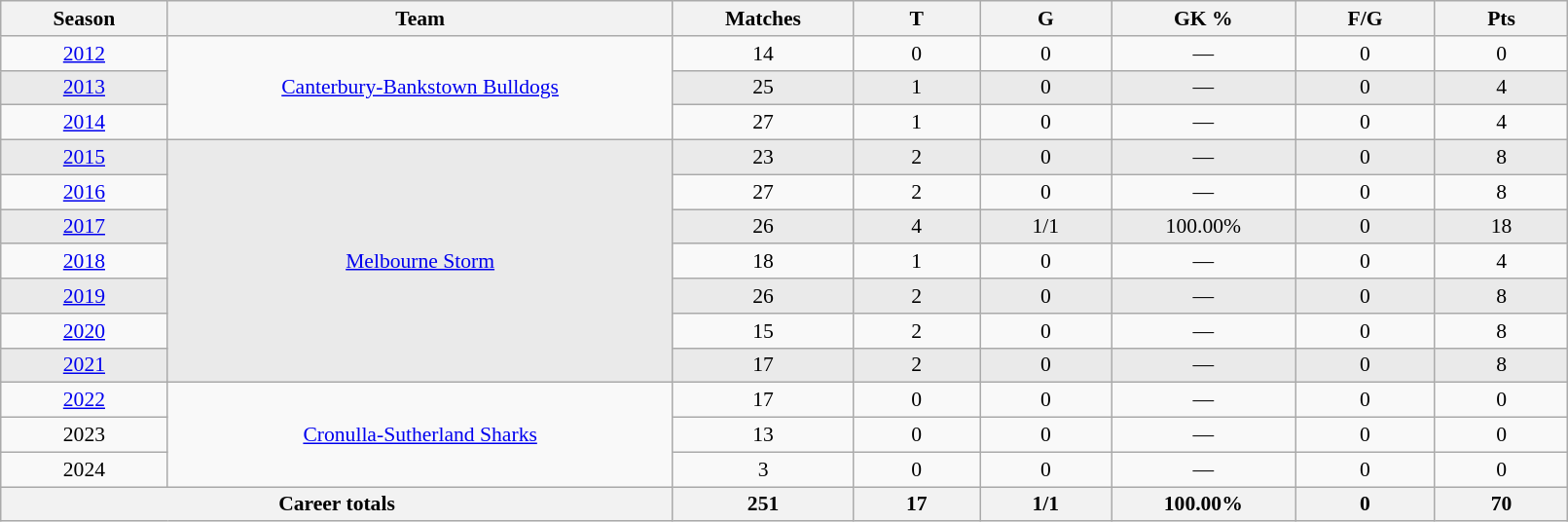<table class="wikitable sortable"  style="font-size:90%; text-align:center; width:85%;">
<tr>
<th width=2%>Season</th>
<th width=8%>Team</th>
<th width=2%>Matches</th>
<th width=2%>T</th>
<th width=2%>G</th>
<th width=2%>GK %</th>
<th width=2%>F/G</th>
<th width=2%>Pts</th>
</tr>
<tr>
<td scope="row" style="text-align:center; font-weight:normal"><a href='#'>2012</a></td>
<td rowspan="3" style="text-align:center;"> <a href='#'>Canterbury-Bankstown Bulldogs</a></td>
<td>14</td>
<td>0</td>
<td>0</td>
<td>—</td>
<td>0</td>
<td>0</td>
</tr>
<tr style="background:#eaeaea;">
<td scope="row" style="text-align:center; font-weight:normal"><a href='#'>2013</a></td>
<td>25</td>
<td>1</td>
<td>0</td>
<td>—</td>
<td>0</td>
<td>4</td>
</tr>
<tr>
<td scope="row" style="text-align:center; font-weight:normal"><a href='#'>2014</a></td>
<td>27</td>
<td>1</td>
<td>0</td>
<td>—</td>
<td>0</td>
<td>4</td>
</tr>
<tr style="background:#eaeaea;">
<td scope="row" style="text-align:center; font-weight:normal"><a href='#'>2015</a></td>
<td rowspan="7" style="text-align:center;"> <a href='#'>Melbourne Storm</a></td>
<td>23</td>
<td>2</td>
<td>0</td>
<td>—</td>
<td>0</td>
<td>8</td>
</tr>
<tr>
<td scope="row" style="text-align:center; font-weight:normal"><a href='#'>2016</a></td>
<td>27</td>
<td>2</td>
<td>0</td>
<td>—</td>
<td>0</td>
<td>8</td>
</tr>
<tr style="background:#eaeaea;">
<td scope="row" style="text-align:center; font-weight:normal"><a href='#'>2017</a></td>
<td>26</td>
<td>4</td>
<td>1/1</td>
<td>100.00%</td>
<td>0</td>
<td>18</td>
</tr>
<tr>
<td scope="row" style="text-align:center; font-weight:normal"><a href='#'>2018</a></td>
<td>18</td>
<td>1</td>
<td>0</td>
<td>—</td>
<td>0</td>
<td>4</td>
</tr>
<tr style="background:#eaeaea;">
<td scope="row" style="text-align:center; font-weight:normal"><a href='#'>2019</a></td>
<td>26</td>
<td>2</td>
<td>0</td>
<td>—</td>
<td>0</td>
<td>8</td>
</tr>
<tr>
<td scope="row" style="text-align:center; font-weight:normal"><a href='#'>2020</a></td>
<td>15</td>
<td>2</td>
<td>0</td>
<td>—</td>
<td>0</td>
<td>8</td>
</tr>
<tr style="background:#eaeaea;">
<td scope="row" style="text-align:center; font-weight:normal"><a href='#'>2021</a></td>
<td>17</td>
<td>2</td>
<td>0</td>
<td>—</td>
<td>0</td>
<td>8</td>
</tr>
<tr>
<td scope="row" style="text-align:center; font-weight:normal"><a href='#'>2022</a></td>
<td rowspan="3" style="text-align:center;"> <a href='#'>Cronulla-Sutherland Sharks</a></td>
<td>17</td>
<td>0</td>
<td>0</td>
<td>—</td>
<td>0</td>
<td>0</td>
</tr>
<tr>
<td>2023</td>
<td>13</td>
<td>0</td>
<td>0</td>
<td>—</td>
<td>0</td>
<td>0</td>
</tr>
<tr>
<td>2024</td>
<td>3</td>
<td>0</td>
<td>0</td>
<td>—</td>
<td>0</td>
<td>0</td>
</tr>
<tr class="sortbottom">
<th colspan="2">Career totals</th>
<th>251</th>
<th>17</th>
<th>1/1</th>
<th>100.00%</th>
<th>0</th>
<th>70</th>
</tr>
</table>
